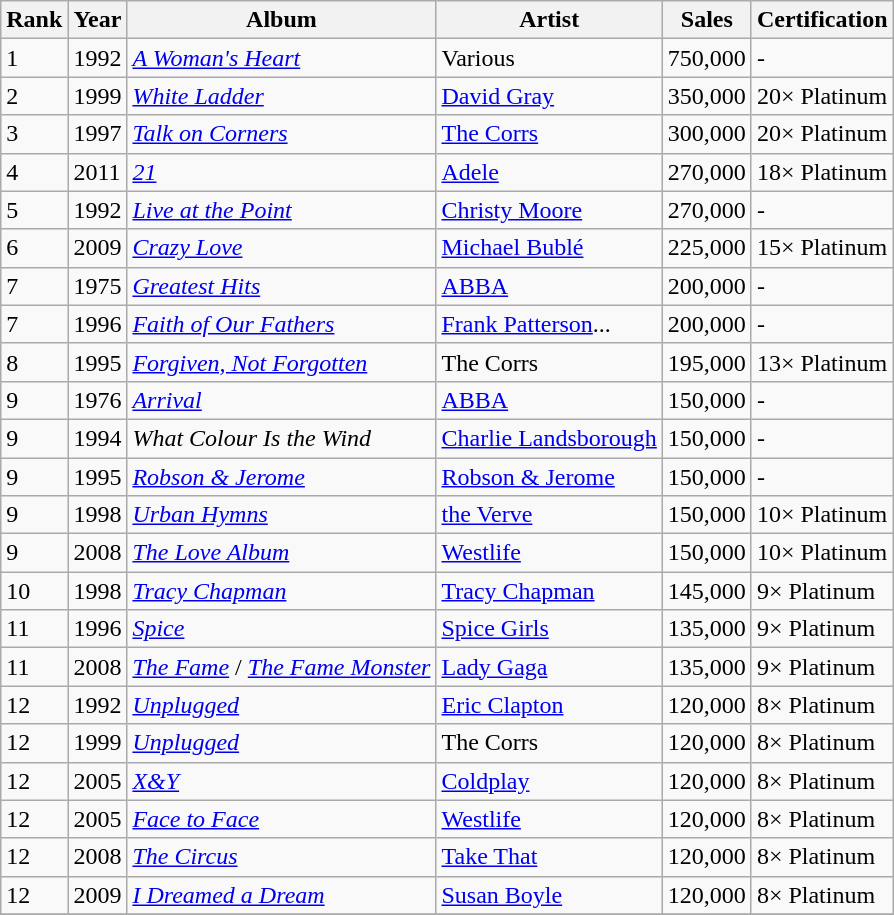<table class="wikitable sortable">
<tr>
<th scope="col">Rank</th>
<th scope="col">Year</th>
<th scope="col">Album</th>
<th scope="col">Artist</th>
<th scope="col">Sales</th>
<th scope="col">Certification</th>
</tr>
<tr>
<td>1</td>
<td>1992</td>
<td><em><a href='#'>A Woman's Heart</a></em></td>
<td>Various</td>
<td>750,000</td>
<td>-</td>
</tr>
<tr>
<td>2</td>
<td>1999</td>
<td><em><a href='#'>White Ladder</a></em></td>
<td><a href='#'>David Gray</a></td>
<td>350,000</td>
<td>20× Platinum</td>
</tr>
<tr>
<td>3</td>
<td>1997</td>
<td><em><a href='#'>Talk on Corners</a></em></td>
<td><a href='#'>The Corrs</a></td>
<td>300,000</td>
<td>20× Platinum</td>
</tr>
<tr>
<td>4</td>
<td>2011</td>
<td><em><a href='#'>21</a></em></td>
<td><a href='#'>Adele</a></td>
<td>270,000</td>
<td>18× Platinum</td>
</tr>
<tr>
<td>5</td>
<td>1992</td>
<td><em><a href='#'>Live at the Point</a></em></td>
<td><a href='#'>Christy Moore</a></td>
<td>270,000</td>
<td>-</td>
</tr>
<tr>
<td>6</td>
<td>2009</td>
<td><em><a href='#'>Crazy Love</a></em></td>
<td><a href='#'>Michael Bublé</a></td>
<td>225,000</td>
<td>15× Platinum</td>
</tr>
<tr>
<td>7</td>
<td>1975</td>
<td><em> <a href='#'>Greatest Hits</a></em></td>
<td><a href='#'>ABBA</a></td>
<td>200,000</td>
<td>-</td>
</tr>
<tr>
<td>7</td>
<td>1996</td>
<td><em> <a href='#'>Faith of Our Fathers</a></em></td>
<td><a href='#'>Frank Patterson</a>...</td>
<td>200,000</td>
<td>-</td>
</tr>
<tr>
<td>8</td>
<td>1995</td>
<td><em><a href='#'>Forgiven, Not Forgotten</a></em></td>
<td>The Corrs</td>
<td>195,000</td>
<td>13× Platinum</td>
</tr>
<tr>
<td>9</td>
<td>1976</td>
<td><em> <a href='#'>Arrival</a></em></td>
<td><a href='#'>ABBA</a></td>
<td>150,000</td>
<td>-</td>
</tr>
<tr>
<td>9</td>
<td>1994</td>
<td><em>What Colour Is the Wind</em></td>
<td><a href='#'>Charlie Landsborough</a></td>
<td>150,000</td>
<td>-</td>
</tr>
<tr>
<td>9</td>
<td>1995</td>
<td><em><a href='#'>Robson & Jerome</a></em></td>
<td><a href='#'>Robson & Jerome</a></td>
<td>150,000</td>
<td>-</td>
</tr>
<tr>
<td>9</td>
<td>1998</td>
<td><em> <a href='#'>Urban Hymns</a></em></td>
<td><a href='#'>the Verve</a></td>
<td>150,000</td>
<td>10× Platinum</td>
</tr>
<tr>
<td>9</td>
<td>2008</td>
<td><em><a href='#'>The Love Album</a></em></td>
<td><a href='#'>Westlife</a></td>
<td>150,000</td>
<td>10× Platinum</td>
</tr>
<tr>
<td>10</td>
<td>1998</td>
<td><em> <a href='#'>Tracy Chapman</a></em></td>
<td><a href='#'>Tracy Chapman</a></td>
<td>145,000</td>
<td>9× Platinum</td>
</tr>
<tr>
<td>11</td>
<td>1996</td>
<td><em> <a href='#'>Spice</a></em></td>
<td><a href='#'>Spice Girls</a></td>
<td>135,000</td>
<td>9× Platinum</td>
</tr>
<tr>
<td>11</td>
<td>2008</td>
<td><em><a href='#'>The Fame</a></em> / <em><a href='#'>The Fame Monster</a></em></td>
<td><a href='#'>Lady Gaga</a></td>
<td>135,000</td>
<td>9× Platinum</td>
</tr>
<tr>
<td>12</td>
<td>1992</td>
<td><em><a href='#'>Unplugged</a></em></td>
<td><a href='#'>Eric Clapton</a></td>
<td>120,000</td>
<td>8× Platinum</td>
</tr>
<tr>
<td>12</td>
<td>1999</td>
<td><em><a href='#'>Unplugged</a></em></td>
<td>The Corrs</td>
<td>120,000</td>
<td>8× Platinum</td>
</tr>
<tr>
<td>12</td>
<td>2005</td>
<td><em><a href='#'>X&Y</a></em></td>
<td><a href='#'>Coldplay</a></td>
<td>120,000</td>
<td>8× Platinum</td>
</tr>
<tr>
<td>12</td>
<td>2005</td>
<td><em><a href='#'>Face to Face</a></em></td>
<td><a href='#'>Westlife</a></td>
<td>120,000</td>
<td>8× Platinum</td>
</tr>
<tr>
<td>12</td>
<td>2008</td>
<td><em><a href='#'>The Circus</a></em></td>
<td><a href='#'>Take That</a></td>
<td>120,000</td>
<td>8× Platinum</td>
</tr>
<tr>
<td>12</td>
<td>2009</td>
<td><em><a href='#'>I Dreamed a Dream</a></em></td>
<td><a href='#'>Susan Boyle</a></td>
<td>120,000</td>
<td>8× Platinum</td>
</tr>
<tr>
</tr>
</table>
